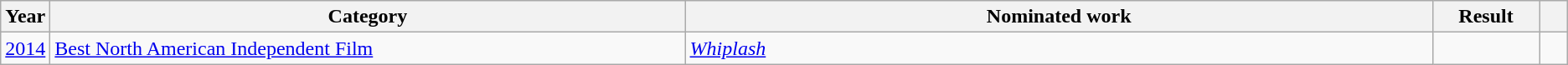<table class=wikitable>
<tr>
<th scope="col" style="width:1em;">Year</th>
<th scope="col" style="width:33em;">Category</th>
<th scope="col" style="width:39em;">Nominated work</th>
<th scope="col" style="width:5em;">Result</th>
<th scope="col" style="width:1em;"></th>
</tr>
<tr>
<td><a href='#'>2014</a></td>
<td><a href='#'>Best North American Independent Film</a></td>
<td><em><a href='#'>Whiplash</a></em></td>
<td></td>
<td></td>
</tr>
</table>
